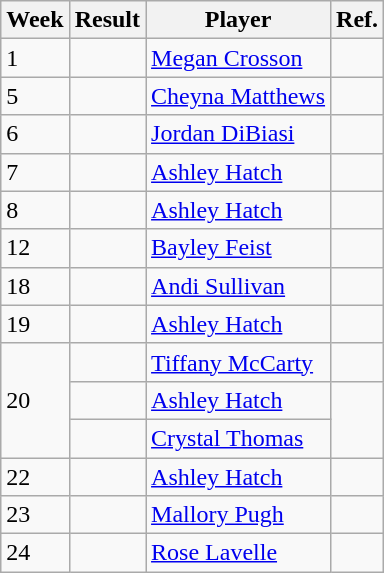<table class=wikitable>
<tr>
<th>Week</th>
<th>Result</th>
<th>Player</th>
<th>Ref.</th>
</tr>
<tr>
<td>1</td>
<td></td>
<td> <a href='#'>Megan Crosson</a></td>
<td></td>
</tr>
<tr>
<td>5</td>
<td></td>
<td> <a href='#'>Cheyna Matthews</a></td>
<td></td>
</tr>
<tr>
<td>6</td>
<td></td>
<td> <a href='#'>Jordan DiBiasi</a></td>
<td></td>
</tr>
<tr>
<td>7</td>
<td></td>
<td> <a href='#'>Ashley Hatch</a></td>
<td></td>
</tr>
<tr>
<td>8</td>
<td></td>
<td> <a href='#'>Ashley Hatch</a></td>
<td></td>
</tr>
<tr>
<td>12</td>
<td></td>
<td> <a href='#'>Bayley Feist</a></td>
<td></td>
</tr>
<tr>
<td>18</td>
<td></td>
<td> <a href='#'>Andi Sullivan</a></td>
<td></td>
</tr>
<tr>
<td>19</td>
<td></td>
<td> <a href='#'>Ashley Hatch</a></td>
<td></td>
</tr>
<tr>
<td rowspan=3>20</td>
<td></td>
<td> <a href='#'>Tiffany McCarty</a></td>
<td></td>
</tr>
<tr>
<td></td>
<td> <a href='#'>Ashley Hatch</a></td>
<td rowspan=2></td>
</tr>
<tr>
<td></td>
<td> <a href='#'>Crystal Thomas</a></td>
</tr>
<tr>
<td>22</td>
<td></td>
<td> <a href='#'>Ashley Hatch</a></td>
<td></td>
</tr>
<tr>
<td>23</td>
<td></td>
<td> <a href='#'>Mallory Pugh</a></td>
<td></td>
</tr>
<tr>
<td>24</td>
<td></td>
<td> <a href='#'>Rose Lavelle</a></td>
<td></td>
</tr>
</table>
